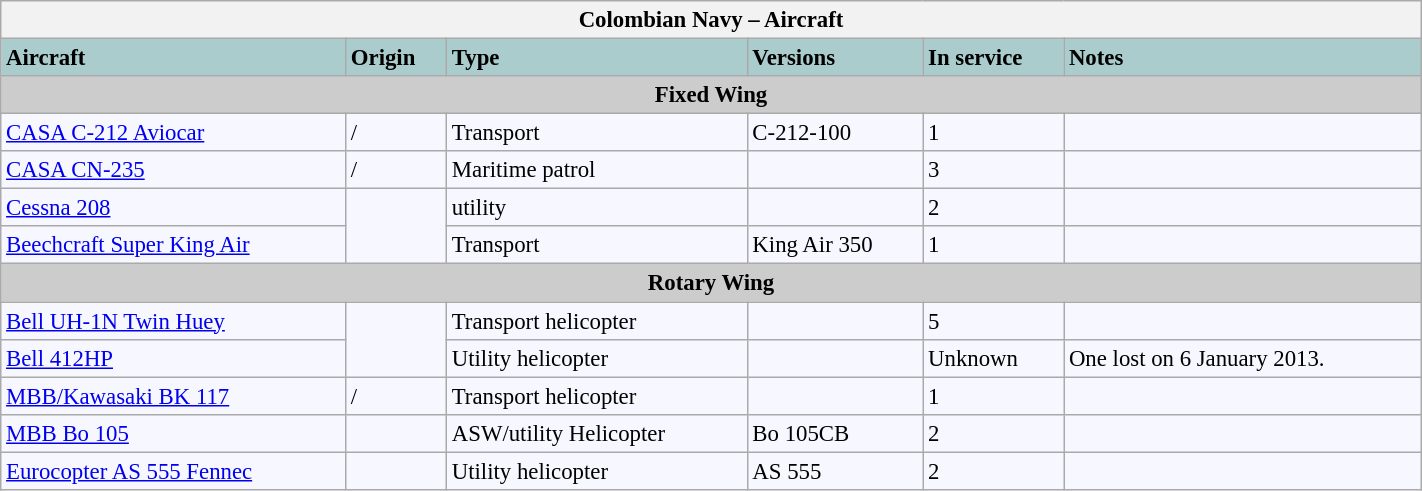<table class="wikitable collapsible" style="width:75%; border:1px solid #8888aa; background:#f7f8ff; padding:5px; font-size:95%; margin:0 12px 12px 0;">
<tr>
<th colspan="6">Colombian Navy – Aircraft</th>
</tr>
<tr>
<th style="text-align:left; background:#acc;">Aircraft</th>
<th style="text-align:left; background:#acc;">Origin</th>
<th style="text-align:left; background:#acc;">Type</th>
<th style="text-align:left; background:#acc;">Versions</th>
<th style="text-align:left; background:#acc;">In service</th>
<th style="text-align:left; background:#acc;">Notes</th>
</tr>
<tr>
<th colspan="6" style="background-color:#CCCCCC">Fixed Wing</th>
</tr>
<tr>
<td><a href='#'>CASA C-212 Aviocar</a></td>
<td> / </td>
<td>Transport</td>
<td>C-212-100</td>
<td>1</td>
<td></td>
</tr>
<tr>
<td><a href='#'>CASA CN-235</a></td>
<td> / </td>
<td>Maritime patrol</td>
<td></td>
<td>3</td>
<td></td>
</tr>
<tr>
<td><a href='#'>Cessna 208</a></td>
<td rowspan="2"></td>
<td>utility</td>
<td></td>
<td>2</td>
<td></td>
</tr>
<tr>
<td><a href='#'>Beechcraft Super King Air</a></td>
<td>Transport</td>
<td>King Air 350</td>
<td>1</td>
<td></td>
</tr>
<tr>
<th colspan="6" style="background-color:#CCCCCC">Rotary Wing</th>
</tr>
<tr>
<td><a href='#'>Bell UH-1N Twin Huey</a></td>
<td rowspan="2"></td>
<td>Transport helicopter</td>
<td></td>
<td>5</td>
<td></td>
</tr>
<tr>
<td><a href='#'>Bell 412HP</a></td>
<td>Utility helicopter</td>
<td></td>
<td>Unknown</td>
<td>One lost on 6 January 2013.</td>
</tr>
<tr>
<td><a href='#'>MBB/Kawasaki BK 117</a></td>
<td> / </td>
<td>Transport helicopter</td>
<td></td>
<td>1</td>
<td></td>
</tr>
<tr>
<td><a href='#'>MBB Bo 105</a></td>
<td></td>
<td>ASW/utility Helicopter</td>
<td>Bo 105CB</td>
<td>2</td>
<td></td>
</tr>
<tr>
<td><a href='#'>Eurocopter AS 555 Fennec</a></td>
<td></td>
<td>Utility helicopter</td>
<td>AS 555</td>
<td>2</td>
<td></td>
</tr>
</table>
